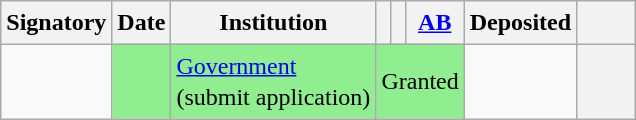<table class="wikitable sortable" style="white-space:wrap; line-height:1.33">
<tr>
<th scope="col">Signatory</th>
<th scope="col">Date</th>
<th scope="col" class="unsortable">Institution</th>
<th scope="col" class="unsortable"></th>
<th scope="col" class="unsortable"></th>
<th scope="col" class="unsortable"><a href='#'>AB</a></th>
<th scope="col">Deposited</th>
<th scope="col" class="unsortable" style="width:2em"></th>
</tr>
<tr>
<td scope="row"></td>
<td style="text-align:center; background-color: lightgreen"></td>
<td style="background-color: lightgreen"><a href='#'>Government</a><br>(submit application)</td>
<td style="text-align:center; background-color: lightgreen" colspan="3">Granted</td>
<td style="text-align:center; background-color:"></td>
<th></th>
</tr>
</table>
